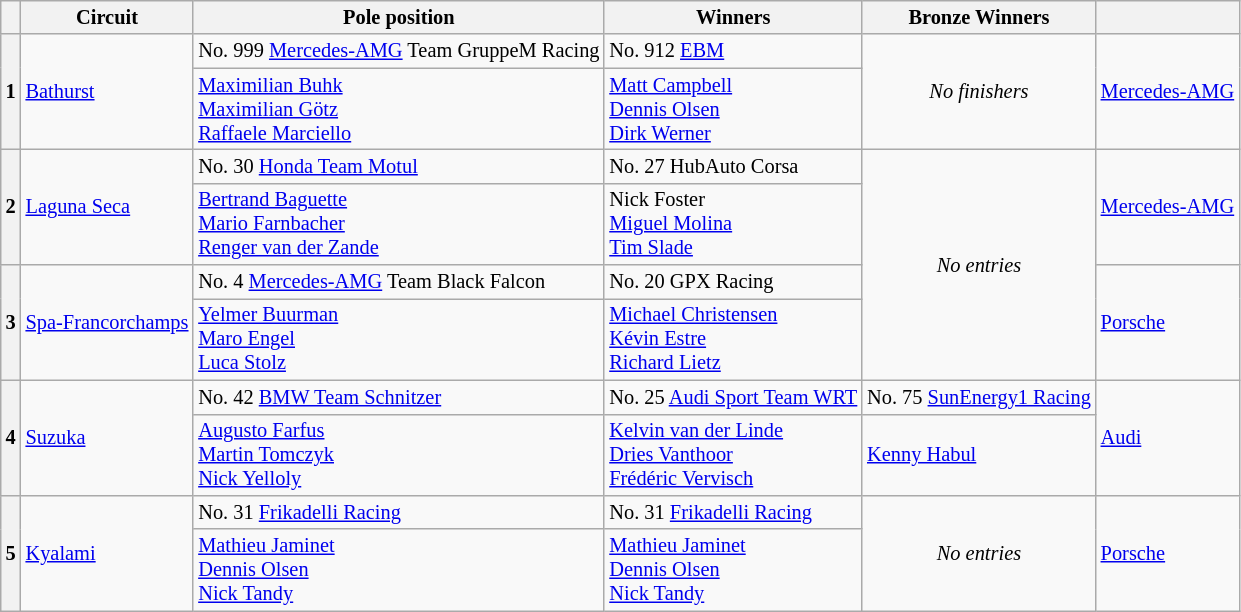<table class="wikitable" style="font-size: 85%;">
<tr>
<th></th>
<th>Circuit</th>
<th>Pole position</th>
<th> Winners</th>
<th>Bronze Winners</th>
<th></th>
</tr>
<tr>
<th rowspan=2>1</th>
<td rowspan=2> <a href='#'>Bathurst</a></td>
<td> No. 999 <a href='#'>Mercedes-AMG</a> Team GruppeM Racing</td>
<td> No. 912 <a href='#'>EBM</a></td>
<td rowspan="2" align="center"><em>No finishers</em></td>
<td rowspan=2><a href='#'>Mercedes-AMG</a></td>
</tr>
<tr>
<td> <a href='#'>Maximilian Buhk</a><br> <a href='#'>Maximilian Götz</a><br> <a href='#'>Raffaele Marciello</a></td>
<td> <a href='#'>Matt Campbell</a><br> <a href='#'>Dennis Olsen</a><br> <a href='#'>Dirk Werner</a></td>
</tr>
<tr>
<th rowspan=2>2</th>
<td rowspan=2> <a href='#'>Laguna Seca</a></td>
<td> No. 30 <a href='#'>Honda Team Motul</a></td>
<td> No. 27 HubAuto Corsa</td>
<td rowspan="4" align="center"><em>No entries</em></td>
<td rowspan=2><a href='#'>Mercedes-AMG</a></td>
</tr>
<tr>
<td> <a href='#'>Bertrand Baguette</a><br> <a href='#'>Mario Farnbacher</a><br> <a href='#'>Renger van der Zande</a></td>
<td> Nick Foster<br> <a href='#'>Miguel Molina</a><br> <a href='#'>Tim Slade</a></td>
</tr>
<tr>
<th rowspan=2>3</th>
<td rowspan=2> <a href='#'>Spa-Francorchamps</a></td>
<td> No. 4 <a href='#'>Mercedes-AMG</a> Team Black Falcon</td>
<td> No. 20 GPX Racing</td>
<td rowspan=2><a href='#'>Porsche</a></td>
</tr>
<tr>
<td> <a href='#'>Yelmer Buurman</a><br> <a href='#'>Maro Engel</a><br> <a href='#'>Luca Stolz</a></td>
<td> <a href='#'>Michael Christensen</a><br> <a href='#'>Kévin Estre</a><br> <a href='#'>Richard Lietz</a></td>
</tr>
<tr>
<th rowspan=2>4</th>
<td rowspan=2> <a href='#'>Suzuka</a></td>
<td> No. 42 <a href='#'>BMW Team Schnitzer</a></td>
<td> No. 25 <a href='#'>Audi Sport Team WRT</a></td>
<td> No. 75 <a href='#'>SunEnergy1 Racing</a></td>
<td rowspan=2><a href='#'>Audi</a></td>
</tr>
<tr>
<td> <a href='#'>Augusto Farfus</a><br> <a href='#'>Martin Tomczyk</a><br> <a href='#'>Nick Yelloly</a></td>
<td> <a href='#'>Kelvin van der Linde</a><br> <a href='#'>Dries Vanthoor</a><br> <a href='#'>Frédéric Vervisch</a></td>
<td> <a href='#'>Kenny Habul</a></td>
</tr>
<tr>
<th rowspan=2>5</th>
<td rowspan=2> <a href='#'>Kyalami</a></td>
<td> No. 31 <a href='#'>Frikadelli Racing</a></td>
<td> No. 31 <a href='#'>Frikadelli Racing</a></td>
<td rowspan=2 align=center><em>No entries</em></td>
<td rowspan=2><a href='#'>Porsche</a></td>
</tr>
<tr>
<td> <a href='#'>Mathieu Jaminet</a><br> <a href='#'>Dennis Olsen</a><br> <a href='#'>Nick Tandy</a></td>
<td> <a href='#'>Mathieu Jaminet</a><br> <a href='#'>Dennis Olsen</a><br> <a href='#'>Nick Tandy</a></td>
</tr>
</table>
